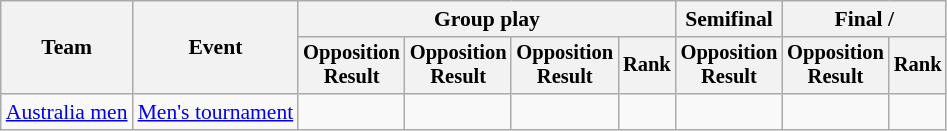<table class=wikitable style=font-size:90%;text-align:center>
<tr>
<th rowspan=2>Team</th>
<th rowspan=2>Event</th>
<th colspan=4>Group play</th>
<th>Semifinal</th>
<th colspan=2>Final / </th>
</tr>
<tr style=font-size:95%>
<th>Opposition<br>Result</th>
<th>Opposition<br>Result</th>
<th>Opposition<br>Result</th>
<th>Rank</th>
<th>Opposition<br>Result</th>
<th>Opposition<br>Result</th>
<th>Rank</th>
</tr>
<tr>
<td align=left><a href='#'>Australia men</a></td>
<td align=left><a href='#'>Men's tournament</a></td>
<td></td>
<td></td>
<td></td>
<td></td>
<td></td>
<td></td>
<td></td>
</tr>
</table>
